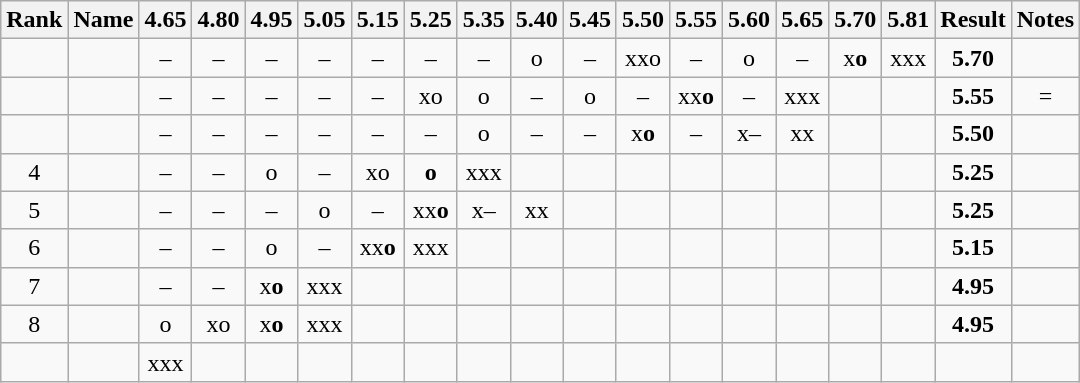<table class="wikitable sortable" style="text-align:center">
<tr>
<th>Rank</th>
<th>Name</th>
<th class="unsortable">4.65</th>
<th class="unsortable">4.80</th>
<th class="unsortable">4.95</th>
<th class="unsortable">5.05</th>
<th class="unsortable">5.15</th>
<th class="unsortable">5.25</th>
<th class="unsortable">5.35</th>
<th class="unsortable">5.40</th>
<th class="unsortable">5.45</th>
<th class="unsortable">5.50</th>
<th class="unsortable">5.55</th>
<th class="unsortable">5.60</th>
<th class="unsortable">5.65</th>
<th class="unsortable">5.70</th>
<th class="unsortable">5.81</th>
<th>Result</th>
<th>Notes</th>
</tr>
<tr>
<td></td>
<td align="left"></td>
<td>–</td>
<td>–</td>
<td>–</td>
<td>–</td>
<td>–</td>
<td>–</td>
<td>–</td>
<td>o</td>
<td>–</td>
<td>xxo</td>
<td>–</td>
<td>o</td>
<td>–</td>
<td>x<strong>o</strong></td>
<td>xxx</td>
<td><strong>5.70</strong></td>
<td></td>
</tr>
<tr>
<td></td>
<td align="left"></td>
<td>–</td>
<td>–</td>
<td>–</td>
<td>–</td>
<td>–</td>
<td>xo</td>
<td>o</td>
<td>–</td>
<td>o</td>
<td>–</td>
<td>xx<strong>o</strong></td>
<td>–</td>
<td>xxx</td>
<td></td>
<td></td>
<td><strong>5.55</strong></td>
<td>=</td>
</tr>
<tr>
<td></td>
<td align="left"></td>
<td>–</td>
<td>–</td>
<td>–</td>
<td>–</td>
<td>–</td>
<td>–</td>
<td>o</td>
<td>–</td>
<td>–</td>
<td>x<strong>o</strong></td>
<td>–</td>
<td>x–</td>
<td>xx</td>
<td></td>
<td></td>
<td><strong>5.50</strong></td>
<td></td>
</tr>
<tr>
<td>4</td>
<td align="left"></td>
<td>–</td>
<td>–</td>
<td>o</td>
<td>–</td>
<td>xo</td>
<td><strong>o</strong></td>
<td>xxx</td>
<td></td>
<td></td>
<td></td>
<td></td>
<td></td>
<td></td>
<td></td>
<td></td>
<td><strong>5.25</strong></td>
<td></td>
</tr>
<tr>
<td>5</td>
<td align="left"></td>
<td>–</td>
<td>–</td>
<td>–</td>
<td>o</td>
<td>–</td>
<td>xx<strong>o</strong></td>
<td>x–</td>
<td>xx</td>
<td></td>
<td></td>
<td></td>
<td></td>
<td></td>
<td></td>
<td></td>
<td><strong>5.25</strong></td>
<td></td>
</tr>
<tr>
<td>6</td>
<td align="left"></td>
<td>–</td>
<td>–</td>
<td>o</td>
<td>–</td>
<td>xx<strong>o</strong></td>
<td>xxx</td>
<td></td>
<td></td>
<td></td>
<td></td>
<td></td>
<td></td>
<td></td>
<td></td>
<td></td>
<td><strong>5.15</strong></td>
<td></td>
</tr>
<tr>
<td>7</td>
<td align="left"></td>
<td>–</td>
<td>–</td>
<td>x<strong>o</strong></td>
<td>xxx</td>
<td></td>
<td></td>
<td></td>
<td></td>
<td></td>
<td></td>
<td></td>
<td></td>
<td></td>
<td></td>
<td></td>
<td><strong>4.95</strong></td>
<td></td>
</tr>
<tr>
<td>8</td>
<td align="left"></td>
<td>o</td>
<td>xo</td>
<td>x<strong>o</strong></td>
<td>xxx</td>
<td></td>
<td></td>
<td></td>
<td></td>
<td></td>
<td></td>
<td></td>
<td></td>
<td></td>
<td></td>
<td></td>
<td><strong>4.95</strong></td>
<td></td>
</tr>
<tr>
<td></td>
<td align="left"></td>
<td>xxx</td>
<td></td>
<td></td>
<td></td>
<td></td>
<td></td>
<td></td>
<td></td>
<td></td>
<td></td>
<td></td>
<td></td>
<td></td>
<td></td>
<td></td>
<td><strong></strong></td>
<td></td>
</tr>
</table>
